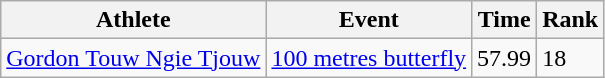<table class="wikitable">
<tr>
<th>Athlete</th>
<th>Event</th>
<th>Time</th>
<th>Rank</th>
</tr>
<tr>
<td><a href='#'>Gordon Touw Ngie Tjouw</a></td>
<td><a href='#'>100 metres butterfly</a></td>
<td>57.99</td>
<td>18</td>
</tr>
</table>
